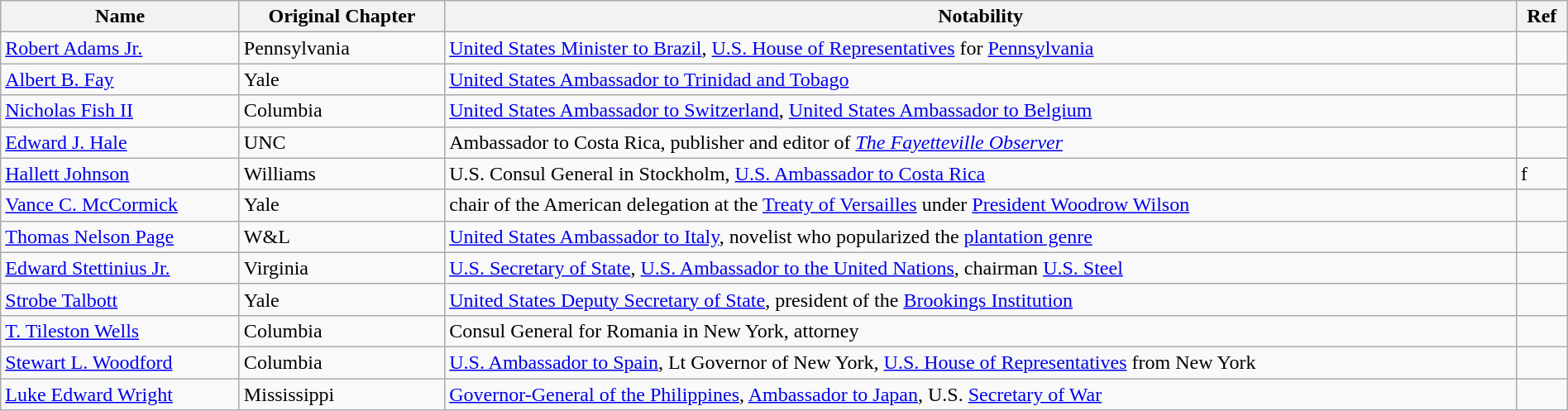<table class="sortable wikitable" style="width:100%;">
<tr>
<th>Name</th>
<th>Original Chapter</th>
<th>Notability</th>
<th>Ref</th>
</tr>
<tr>
<td><a href='#'>Robert Adams Jr.</a></td>
<td>Pennsylvania</td>
<td><a href='#'>United States Minister to Brazil</a>, <a href='#'>U.S. House of Representatives</a> for <a href='#'>Pennsylvania</a></td>
<td></td>
</tr>
<tr>
<td><a href='#'>Albert B. Fay</a></td>
<td>Yale</td>
<td><a href='#'>United States Ambassador to Trinidad and Tobago</a></td>
<td></td>
</tr>
<tr>
<td><a href='#'>Nicholas Fish II</a></td>
<td>Columbia</td>
<td><a href='#'>United States Ambassador to Switzerland</a>, <a href='#'>United States Ambassador to Belgium</a></td>
<td></td>
</tr>
<tr>
<td><a href='#'>Edward J. Hale</a></td>
<td>UNC</td>
<td>Ambassador to Costa Rica, publisher and editor of <em><a href='#'>The Fayetteville Observer</a></em></td>
<td></td>
</tr>
<tr>
<td><a href='#'>Hallett Johnson</a></td>
<td>Williams</td>
<td>U.S. Consul General in Stockholm, <a href='#'>U.S. Ambassador to Costa Rica</a></td>
<td>f</td>
</tr>
<tr>
<td><a href='#'>Vance C. McCormick</a></td>
<td>Yale</td>
<td>chair of the American delegation at the <a href='#'>Treaty of Versailles</a> under <a href='#'>President Woodrow Wilson</a></td>
<td></td>
</tr>
<tr>
<td><a href='#'>Thomas Nelson Page</a></td>
<td>W&L</td>
<td><a href='#'>United States Ambassador to Italy</a>, novelist who popularized the <a href='#'>plantation genre</a></td>
<td></td>
</tr>
<tr>
<td><a href='#'>Edward Stettinius Jr.</a></td>
<td>Virginia</td>
<td><a href='#'>U.S. Secretary of State</a>, <a href='#'>U.S. Ambassador to the United Nations</a>, chairman <a href='#'>U.S. Steel</a></td>
<td></td>
</tr>
<tr>
<td><a href='#'>Strobe Talbott</a></td>
<td>Yale</td>
<td><a href='#'>United States Deputy Secretary of State</a>, president of the <a href='#'>Brookings Institution</a></td>
<td></td>
</tr>
<tr>
<td><a href='#'>T. Tileston Wells</a></td>
<td>Columbia</td>
<td>Consul General for Romania in New York, attorney</td>
<td></td>
</tr>
<tr>
<td><a href='#'>Stewart L. Woodford</a></td>
<td>Columbia</td>
<td><a href='#'>U.S. Ambassador to Spain</a>, Lt Governor of New York, <a href='#'>U.S. House of Representatives</a> from New York</td>
<td></td>
</tr>
<tr>
<td><a href='#'>Luke Edward Wright</a></td>
<td>Mississippi</td>
<td><a href='#'>Governor-General of the Philippines</a>, <a href='#'>Ambassador to Japan</a>, U.S. <a href='#'>Secretary of War</a></td>
<td></td>
</tr>
</table>
